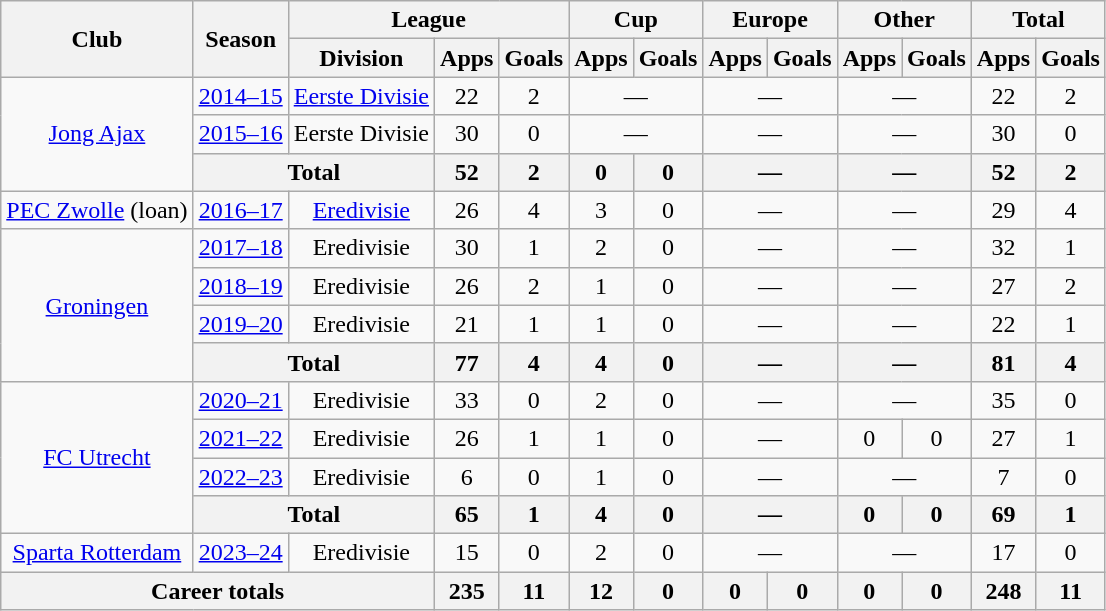<table class="wikitable" style="text-align: center">
<tr>
<th rowspan=2>Club</th>
<th rowspan=2>Season</th>
<th colspan=3>League</th>
<th colspan=2>Cup</th>
<th colspan=2>Europe</th>
<th colspan=2>Other</th>
<th colspan=2>Total</th>
</tr>
<tr>
<th>Division</th>
<th>Apps</th>
<th>Goals</th>
<th>Apps</th>
<th>Goals</th>
<th>Apps</th>
<th>Goals</th>
<th>Apps</th>
<th>Goals</th>
<th>Apps</th>
<th>Goals</th>
</tr>
<tr>
<td rowspan=3><a href='#'>Jong Ajax</a></td>
<td><a href='#'>2014–15</a></td>
<td><a href='#'>Eerste Divisie</a></td>
<td>22</td>
<td>2</td>
<td colspan=2>—</td>
<td colspan=2>—</td>
<td colspan=2>—</td>
<td>22</td>
<td>2</td>
</tr>
<tr>
<td><a href='#'>2015–16</a></td>
<td>Eerste Divisie</td>
<td>30</td>
<td>0</td>
<td colspan=2>—</td>
<td colspan=2>—</td>
<td colspan=2>—</td>
<td>30</td>
<td>0</td>
</tr>
<tr>
<th colspan=2>Total</th>
<th>52</th>
<th>2</th>
<th>0</th>
<th>0</th>
<th colspan=2>—</th>
<th colspan=2>—</th>
<th>52</th>
<th>2</th>
</tr>
<tr>
<td><a href='#'>PEC Zwolle</a> (loan)</td>
<td><a href='#'>2016–17</a></td>
<td><a href='#'>Eredivisie</a></td>
<td>26</td>
<td>4</td>
<td>3</td>
<td>0</td>
<td colspan=2>—</td>
<td colspan=2>—</td>
<td>29</td>
<td>4</td>
</tr>
<tr>
<td rowspan=4><a href='#'>Groningen</a></td>
<td><a href='#'>2017–18</a></td>
<td>Eredivisie</td>
<td>30</td>
<td>1</td>
<td>2</td>
<td>0</td>
<td colspan=2>—</td>
<td colspan=2>—</td>
<td>32</td>
<td>1</td>
</tr>
<tr>
<td><a href='#'>2018–19</a></td>
<td>Eredivisie</td>
<td>26</td>
<td>2</td>
<td>1</td>
<td>0</td>
<td colspan=2>—</td>
<td colspan=2>—</td>
<td>27</td>
<td>2</td>
</tr>
<tr>
<td><a href='#'>2019–20</a></td>
<td>Eredivisie</td>
<td>21</td>
<td>1</td>
<td>1</td>
<td>0</td>
<td colspan=2>—</td>
<td colspan=2>—</td>
<td>22</td>
<td>1</td>
</tr>
<tr>
<th colspan=2>Total</th>
<th>77</th>
<th>4</th>
<th>4</th>
<th>0</th>
<th colspan=2>—</th>
<th colspan=2>—</th>
<th>81</th>
<th>4</th>
</tr>
<tr>
<td rowspan="4"><a href='#'>FC Utrecht</a></td>
<td><a href='#'>2020–21</a></td>
<td>Eredivisie</td>
<td>33</td>
<td>0</td>
<td>2</td>
<td>0</td>
<td colspan=2>—</td>
<td colspan=2>—</td>
<td>35</td>
<td>0</td>
</tr>
<tr>
<td><a href='#'>2021–22</a></td>
<td>Eredivisie</td>
<td>26</td>
<td>1</td>
<td>1</td>
<td>0</td>
<td colspan=2>—</td>
<td>0</td>
<td>0</td>
<td>27</td>
<td>1</td>
</tr>
<tr>
<td><a href='#'>2022–23</a></td>
<td>Eredivisie</td>
<td>6</td>
<td>0</td>
<td>1</td>
<td>0</td>
<td colspan=2>—</td>
<td colspan=2>—</td>
<td>7</td>
<td>0</td>
</tr>
<tr>
<th colspan=2>Total</th>
<th>65</th>
<th>1</th>
<th>4</th>
<th>0</th>
<th colspan=2>—</th>
<th>0</th>
<th>0</th>
<th>69</th>
<th>1</th>
</tr>
<tr>
<td><a href='#'>Sparta Rotterdam</a></td>
<td><a href='#'>2023–24</a></td>
<td>Eredivisie</td>
<td>15</td>
<td>0</td>
<td>2</td>
<td>0</td>
<td colspan=2>—</td>
<td colspan=2>—</td>
<td>17</td>
<td>0</td>
</tr>
<tr>
<th colspan=3>Career totals</th>
<th>235</th>
<th>11</th>
<th>12</th>
<th>0</th>
<th>0</th>
<th>0</th>
<th>0</th>
<th>0</th>
<th>248</th>
<th>11</th>
</tr>
</table>
